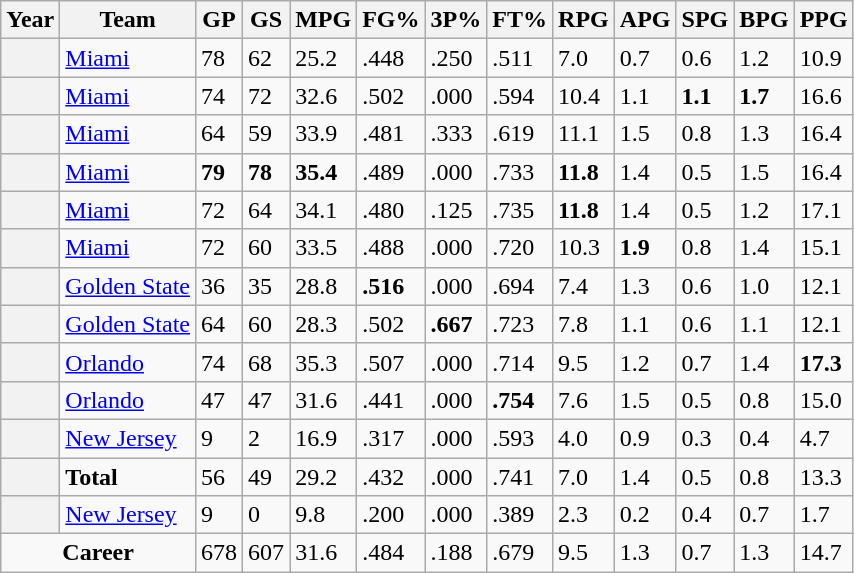<table class="wikitable sortable">
<tr>
<th>Year</th>
<th>Team</th>
<th>GP</th>
<th>GS</th>
<th>MPG</th>
<th>FG%</th>
<th>3P%</th>
<th>FT%</th>
<th>RPG</th>
<th>APG</th>
<th>SPG</th>
<th>BPG</th>
<th>PPG</th>
</tr>
<tr>
<th></th>
<td><a href='#'>Miami</a></td>
<td>78</td>
<td>62</td>
<td>25.2</td>
<td>.448</td>
<td>.250</td>
<td>.511</td>
<td>7.0</td>
<td>0.7</td>
<td>0.6</td>
<td>1.2</td>
<td>10.9</td>
</tr>
<tr>
<th></th>
<td><a href='#'>Miami</a></td>
<td>74</td>
<td>72</td>
<td>32.6</td>
<td>.502</td>
<td>.000</td>
<td>.594</td>
<td>10.4</td>
<td>1.1</td>
<td><strong>1.1</strong></td>
<td><strong>1.7</strong></td>
<td>16.6</td>
</tr>
<tr>
<th></th>
<td><a href='#'>Miami</a></td>
<td>64</td>
<td>59</td>
<td>33.9</td>
<td>.481</td>
<td>.333</td>
<td>.619</td>
<td>11.1</td>
<td>1.5</td>
<td>0.8</td>
<td>1.3</td>
<td>16.4</td>
</tr>
<tr>
<th></th>
<td><a href='#'>Miami</a></td>
<td><strong>79</strong></td>
<td><strong>78</strong></td>
<td><strong>35.4</strong></td>
<td>.489</td>
<td>.000</td>
<td>.733</td>
<td><strong>11.8</strong></td>
<td>1.4</td>
<td>0.5</td>
<td>1.5</td>
<td>16.4</td>
</tr>
<tr>
<th></th>
<td><a href='#'>Miami</a></td>
<td>72</td>
<td>64</td>
<td>34.1</td>
<td>.480</td>
<td>.125</td>
<td>.735</td>
<td><strong>11.8</strong></td>
<td>1.4</td>
<td>0.5</td>
<td>1.2</td>
<td>17.1</td>
</tr>
<tr>
<th></th>
<td><a href='#'>Miami</a></td>
<td>72</td>
<td>60</td>
<td>33.5</td>
<td>.488</td>
<td>.000</td>
<td>.720</td>
<td>10.3</td>
<td><strong>1.9</strong></td>
<td>0.8</td>
<td>1.4</td>
<td>15.1</td>
</tr>
<tr>
<th></th>
<td><a href='#'>Golden State</a></td>
<td>36</td>
<td>35</td>
<td>28.8</td>
<td><strong>.516</strong></td>
<td>.000</td>
<td>.694</td>
<td>7.4</td>
<td>1.3</td>
<td>0.6</td>
<td>1.0</td>
<td>12.1</td>
</tr>
<tr>
<th></th>
<td><a href='#'>Golden State</a></td>
<td>64</td>
<td>60</td>
<td>28.3</td>
<td>.502</td>
<td><strong>.667</strong></td>
<td>.723</td>
<td>7.8</td>
<td>1.1</td>
<td>0.6</td>
<td>1.1</td>
<td>12.1</td>
</tr>
<tr>
<th></th>
<td><a href='#'>Orlando</a></td>
<td>74</td>
<td>68</td>
<td>35.3</td>
<td>.507</td>
<td>.000</td>
<td>.714</td>
<td>9.5</td>
<td>1.2</td>
<td>0.7</td>
<td>1.4</td>
<td><strong>17.3</strong></td>
</tr>
<tr>
<th></th>
<td><a href='#'>Orlando</a></td>
<td>47</td>
<td>47</td>
<td>31.6</td>
<td>.441</td>
<td>.000</td>
<td><strong>.754</strong></td>
<td>7.6</td>
<td>1.5</td>
<td>0.5</td>
<td>0.8</td>
<td>15.0</td>
</tr>
<tr>
<th></th>
<td><a href='#'>New Jersey</a></td>
<td>9</td>
<td>2</td>
<td>16.9</td>
<td>.317</td>
<td>.000</td>
<td>.593</td>
<td>4.0</td>
<td>0.9</td>
<td>0.3</td>
<td>0.4</td>
<td>4.7</td>
</tr>
<tr>
<th></th>
<td><strong>Total</strong></td>
<td>56</td>
<td>49</td>
<td>29.2</td>
<td>.432</td>
<td>.000</td>
<td>.741</td>
<td>7.0</td>
<td>1.4</td>
<td>0.5</td>
<td>0.8</td>
<td>13.3</td>
</tr>
<tr>
<th></th>
<td><a href='#'>New Jersey</a></td>
<td>9</td>
<td>0</td>
<td>9.8</td>
<td>.200</td>
<td>.000</td>
<td>.389</td>
<td>2.3</td>
<td>0.2</td>
<td>0.4</td>
<td>0.7</td>
<td>1.7</td>
</tr>
<tr>
<td style="text-align:center;" colspan="2"><strong>Career</strong></td>
<td>678</td>
<td>607</td>
<td>31.6</td>
<td>.484</td>
<td>.188</td>
<td>.679</td>
<td>9.5</td>
<td>1.3</td>
<td>0.7</td>
<td>1.3</td>
<td>14.7</td>
</tr>
</table>
